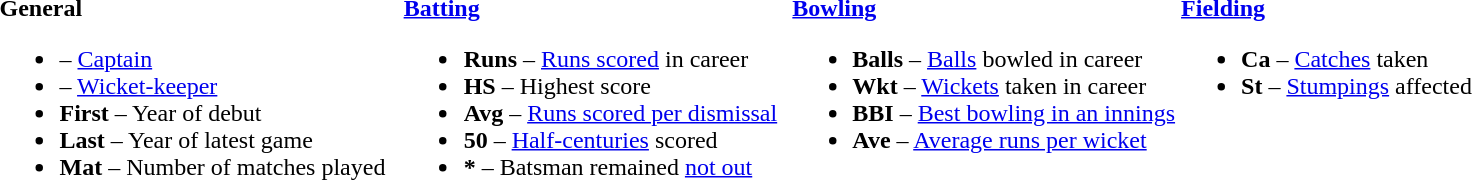<table>
<tr>
<td valign="top" style="width:26%"><br><strong>General</strong><ul><li> – <a href='#'>Captain</a></li><li> – <a href='#'>Wicket-keeper</a></li><li><strong>First</strong> – Year of debut</li><li><strong>Last</strong> – Year of latest game</li><li><strong>Mat</strong> – Number of matches played</li></ul></td>
<td valign="top" style="width:25%"><br><strong><a href='#'>Batting</a></strong><ul><li><strong>Runs</strong> – <a href='#'>Runs scored</a> in career</li><li><strong>HS</strong> – Highest score</li><li><strong>Avg</strong> – <a href='#'>Runs scored per dismissal</a></li><li><strong>50</strong> – <a href='#'>Half-centuries</a> scored</li><li><strong>*</strong> – Batsman remained <a href='#'>not out</a></li></ul></td>
<td valign="top" style="width:25%"><br><strong><a href='#'>Bowling</a></strong><ul><li><strong>Balls</strong> – <a href='#'>Balls</a> bowled in career</li><li><strong>Wkt</strong> – <a href='#'>Wickets</a> taken in career</li><li><strong>BBI</strong> – <a href='#'>Best bowling in an innings</a></li><li><strong>Ave</strong> – <a href='#'>Average runs per wicket</a></li></ul></td>
<td valign="top" style="width:24%"><br><strong><a href='#'>Fielding</a></strong><ul><li><strong>Ca</strong> – <a href='#'>Catches</a> taken</li><li><strong>St</strong> – <a href='#'>Stumpings</a> affected</li></ul></td>
</tr>
</table>
